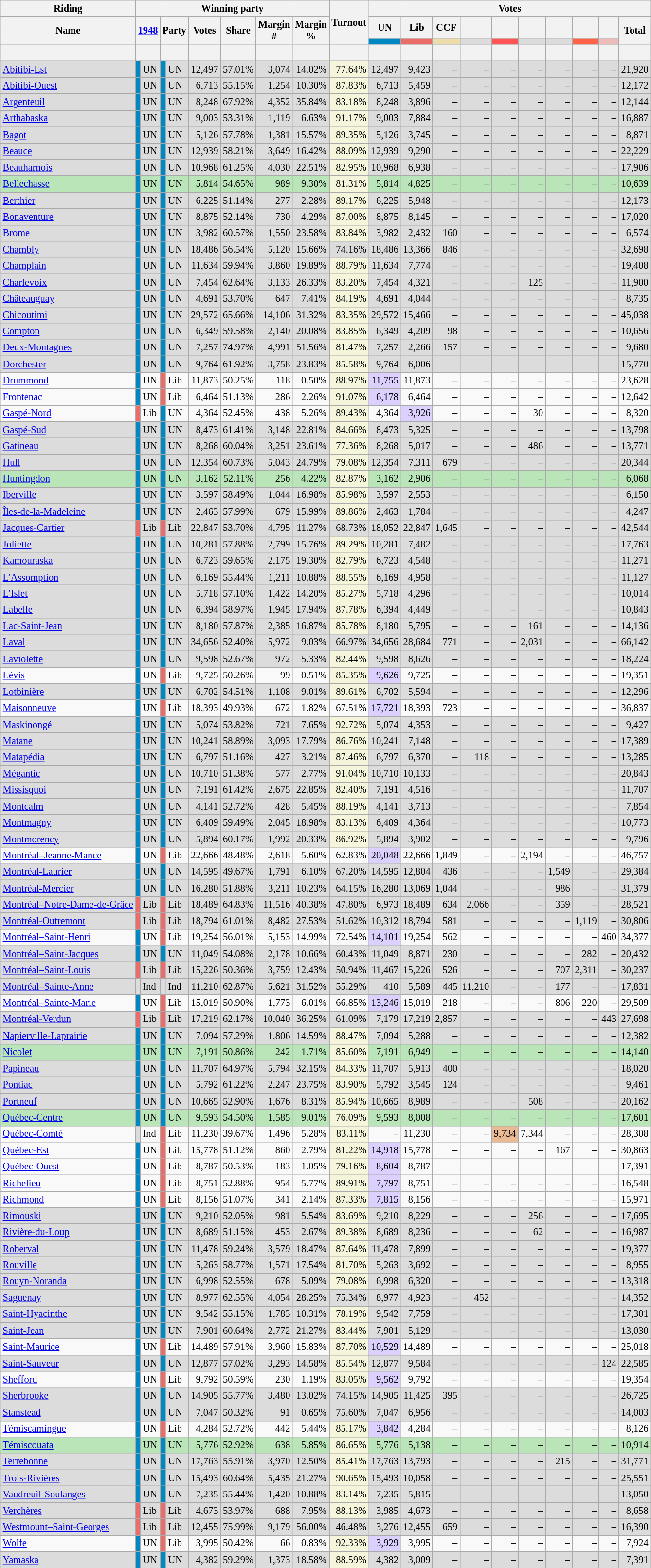<table class="wikitable sortable mw-collapsible" style="text-align:right; font-size:85%">
<tr>
<th scope="col">Riding</th>
<th scope="col" colspan="8">Winning party</th>
<th rowspan="3" scope="col">Turnout<br></th>
<th scope="col" colspan="10">Votes</th>
</tr>
<tr>
<th rowspan="2" scope="col">Name</th>
<th colspan="2" rowspan="2" scope="col"><strong><a href='#'>1948</a></strong></th>
<th colspan="2" rowspan="2" scope="col">Party</th>
<th rowspan="2" scope="col">Votes</th>
<th rowspan="2" scope="col">Share</th>
<th rowspan="2" scope="col">Margin<br>#</th>
<th rowspan="2" scope="col">Margin<br>%</th>
<th scope="col">UN</th>
<th scope="col">Lib</th>
<th scope="col">CCF</th>
<th scope="col"></th>
<th scope="col"></th>
<th scope="col"></th>
<th scope="col"></th>
<th scope="col"></th>
<th scope="col"></th>
<th rowspan="2" scope="col">Total</th>
</tr>
<tr>
<th scope="col" style="background-color:#0088C2;"></th>
<th scope="col" style="background-color:#EA6D6A;"></th>
<th scope="col" style="background-color:#EEDDAA;"></th>
<th scope="col" style="background-color:#DCDCDC;"></th>
<th scope="col" style="background-color:#FF5555;"></th>
<th scope="col" style="background-color:#DCDCDC;"></th>
<th scope="col" style="background-color:#DCDCDC;"></th>
<th scope="col" style="background-color:#FF6347;"></th>
<th scope="col" style="background-color:#EEBBBB;"></th>
</tr>
<tr>
<th> </th>
<th colspan="2"></th>
<th colspan="2"></th>
<th></th>
<th></th>
<th></th>
<th></th>
<th></th>
<th></th>
<th></th>
<th></th>
<th></th>
<th></th>
<th></th>
<th></th>
<th></th>
<th></th>
<th></th>
</tr>
<tr style="background-color:#DCDCDC;">
<td style="text-align:left"><a href='#'>Abitibi-Est</a></td>
<td style="background-color:#0088C2;"></td>
<td style="text-align:left;">UN</td>
<td style="background-color:#0088C2;"></td>
<td style="text-align:left;">UN</td>
<td>12,497</td>
<td>57.01%</td>
<td>3,074</td>
<td>14.02%</td>
<td style="background-color:#F5F5DC;">77.64%</td>
<td>12,497</td>
<td>9,423</td>
<td>–</td>
<td>–</td>
<td>–</td>
<td>–</td>
<td>–</td>
<td>–</td>
<td>–</td>
<td>21,920</td>
</tr>
<tr style="background-color:#DCDCDC;">
<td style="text-align:left"><a href='#'>Abitibi-Ouest</a></td>
<td style="background-color:#0088C2;"></td>
<td style="text-align:left;">UN</td>
<td style="background-color:#0088C2;"></td>
<td style="text-align:left;">UN</td>
<td>6,713</td>
<td>55.15%</td>
<td>1,254</td>
<td>10.30%</td>
<td style="background-color:#F5F5DC;">87.83%</td>
<td>6,713</td>
<td>5,459</td>
<td>–</td>
<td>–</td>
<td>–</td>
<td>–</td>
<td>–</td>
<td>–</td>
<td>–</td>
<td>12,172</td>
</tr>
<tr style="background-color:#DCDCDC;">
<td style="text-align:left"><a href='#'>Argenteuil</a></td>
<td style="background-color:#0088C2;"></td>
<td style="text-align:left;">UN</td>
<td style="background-color:#0088C2;"></td>
<td style="text-align:left;">UN</td>
<td>8,248</td>
<td>67.92%</td>
<td>4,352</td>
<td>35.84%</td>
<td style="background-color:#F5F5DC;">83.18%</td>
<td>8,248</td>
<td>3,896</td>
<td>–</td>
<td>–</td>
<td>–</td>
<td>–</td>
<td>–</td>
<td>–</td>
<td>–</td>
<td>12,144</td>
</tr>
<tr style="background-color:#DCDCDC;">
<td style="text-align:left"><a href='#'>Arthabaska</a></td>
<td style="background-color:#0088C2;"></td>
<td style="text-align:left;">UN</td>
<td style="background-color:#0088C2;"></td>
<td style="text-align:left;">UN</td>
<td>9,003</td>
<td>53.31%</td>
<td>1,119</td>
<td>6.63%</td>
<td style="background-color:#F5F5DC;">91.17%</td>
<td>9,003</td>
<td>7,884</td>
<td>–</td>
<td>–</td>
<td>–</td>
<td>–</td>
<td>–</td>
<td>–</td>
<td>–</td>
<td>16,887</td>
</tr>
<tr style="background-color:#DCDCDC;">
<td style="text-align:left"><a href='#'>Bagot</a></td>
<td style="background-color:#0088C2;"></td>
<td style="text-align:left;">UN</td>
<td style="background-color:#0088C2;"></td>
<td style="text-align:left;">UN</td>
<td>5,126</td>
<td>57.78%</td>
<td>1,381</td>
<td>15.57%</td>
<td style="background-color:#F5F5DC;">89.35%</td>
<td>5,126</td>
<td>3,745</td>
<td>–</td>
<td>–</td>
<td>–</td>
<td>–</td>
<td>–</td>
<td>–</td>
<td>–</td>
<td>8,871</td>
</tr>
<tr style="background-color:#DCDCDC;">
<td style="text-align:left"><a href='#'>Beauce</a></td>
<td style="background-color:#0088C2;"></td>
<td style="text-align:left;">UN</td>
<td style="background-color:#0088C2;"></td>
<td style="text-align:left;">UN</td>
<td>12,939</td>
<td>58.21%</td>
<td>3,649</td>
<td>16.42%</td>
<td style="background-color:#F5F5DC;">88.09%</td>
<td>12,939</td>
<td>9,290</td>
<td>–</td>
<td>–</td>
<td>–</td>
<td>–</td>
<td>–</td>
<td>–</td>
<td>–</td>
<td>22,229</td>
</tr>
<tr style="background-color:#DCDCDC;">
<td style="text-align:left"><a href='#'>Beauharnois</a></td>
<td style="background-color:#0088C2;"></td>
<td style="text-align:left;">UN</td>
<td style="background-color:#0088C2;"></td>
<td style="text-align:left;">UN</td>
<td>10,968</td>
<td>61.25%</td>
<td>4,030</td>
<td>22.51%</td>
<td style="background-color:#F5F5DC;">82.95%</td>
<td>10,968</td>
<td>6,938</td>
<td>–</td>
<td>–</td>
<td>–</td>
<td>–</td>
<td>–</td>
<td>–</td>
<td>–</td>
<td>17,906</td>
</tr>
<tr style="background-color:#B9E5B9;">
<td style="text-align:left"><a href='#'>Bellechasse</a></td>
<td style="background-color:#0088C2;"></td>
<td style="text-align:left;">UN</td>
<td style="background-color:#0088C2;"></td>
<td style="text-align:left;">UN</td>
<td>5,814</td>
<td>54.65%</td>
<td>989</td>
<td>9.30%</td>
<td style="background-color:#F5F5DC;">81.31%</td>
<td>5,814</td>
<td>4,825</td>
<td>–</td>
<td>–</td>
<td>–</td>
<td>–</td>
<td>–</td>
<td>–</td>
<td>–</td>
<td>10,639</td>
</tr>
<tr style="background-color:#DCDCDC;">
<td style="text-align:left"><a href='#'>Berthier</a></td>
<td style="background-color:#0088C2;"></td>
<td style="text-align:left;">UN</td>
<td style="background-color:#0088C2;"></td>
<td style="text-align:left;">UN</td>
<td>6,225</td>
<td>51.14%</td>
<td>277</td>
<td>2.28%</td>
<td style="background-color:#F5F5DC;">89.17%</td>
<td>6,225</td>
<td>5,948</td>
<td>–</td>
<td>–</td>
<td>–</td>
<td>–</td>
<td>–</td>
<td>–</td>
<td>–</td>
<td>12,173</td>
</tr>
<tr style="background-color:#DCDCDC;">
<td style="text-align:left"><a href='#'>Bonaventure</a></td>
<td style="background-color:#0088C2;"></td>
<td style="text-align:left;">UN</td>
<td style="background-color:#0088C2;"></td>
<td style="text-align:left;">UN</td>
<td>8,875</td>
<td>52.14%</td>
<td>730</td>
<td>4.29%</td>
<td style="background-color:#F5F5DC;">87.00%</td>
<td>8,875</td>
<td>8,145</td>
<td>–</td>
<td>–</td>
<td>–</td>
<td>–</td>
<td>–</td>
<td>–</td>
<td>–</td>
<td>17,020</td>
</tr>
<tr style="background-color:#DCDCDC;">
<td style="text-align:left"><a href='#'>Brome</a></td>
<td style="background-color:#0088C2;"></td>
<td style="text-align:left;">UN</td>
<td style="background-color:#0088C2;"></td>
<td style="text-align:left;">UN</td>
<td>3,982</td>
<td>60.57%</td>
<td>1,550</td>
<td>23.58%</td>
<td style="background-color:#F5F5DC;">83.84%</td>
<td>3,982</td>
<td>2,432</td>
<td>160</td>
<td>–</td>
<td>–</td>
<td>–</td>
<td>–</td>
<td>–</td>
<td>–</td>
<td>6,574</td>
</tr>
<tr style="background-color:#DCDCDC;">
<td style="text-align:left"><a href='#'>Chambly</a></td>
<td style="background-color:#0088C2;"></td>
<td style="text-align:left;">UN</td>
<td style="background-color:#0088C2;"></td>
<td style="text-align:left;">UN</td>
<td>18,486</td>
<td>56.54%</td>
<td>5,120</td>
<td>15.66%</td>
<td>74.16%</td>
<td>18,486</td>
<td>13,366</td>
<td>846</td>
<td>–</td>
<td>–</td>
<td>–</td>
<td>–</td>
<td>–</td>
<td>–</td>
<td>32,698</td>
</tr>
<tr style="background-color:#DCDCDC;">
<td style="text-align:left"><a href='#'>Champlain</a></td>
<td style="background-color:#0088C2;"></td>
<td style="text-align:left;">UN</td>
<td style="background-color:#0088C2;"></td>
<td style="text-align:left;">UN</td>
<td>11,634</td>
<td>59.94%</td>
<td>3,860</td>
<td>19.89%</td>
<td style="background-color:#F5F5DC;">88.79%</td>
<td>11,634</td>
<td>7,774</td>
<td>–</td>
<td>–</td>
<td>–</td>
<td>–</td>
<td>–</td>
<td>–</td>
<td>–</td>
<td>19,408</td>
</tr>
<tr style="background-color:#DCDCDC;">
<td style="text-align:left"><a href='#'>Charlevoix</a></td>
<td style="background-color:#0088C2;"></td>
<td style="text-align:left;">UN</td>
<td style="background-color:#0088C2;"></td>
<td style="text-align:left;">UN</td>
<td>7,454</td>
<td>62.64%</td>
<td>3,133</td>
<td>26.33%</td>
<td style="background-color:#F5F5DC;">83.20%</td>
<td>7,454</td>
<td>4,321</td>
<td>–</td>
<td>–</td>
<td>–</td>
<td>125</td>
<td>–</td>
<td>–</td>
<td>–</td>
<td>11,900</td>
</tr>
<tr style="background-color:#DCDCDC;">
<td style="text-align:left"><a href='#'>Châteauguay</a></td>
<td style="background-color:#0088C2;"></td>
<td style="text-align:left;">UN</td>
<td style="background-color:#0088C2;"></td>
<td style="text-align:left;">UN</td>
<td>4,691</td>
<td>53.70%</td>
<td>647</td>
<td>7.41%</td>
<td style="background-color:#F5F5DC;">84.19%</td>
<td>4,691</td>
<td>4,044</td>
<td>–</td>
<td>–</td>
<td>–</td>
<td>–</td>
<td>–</td>
<td>–</td>
<td>–</td>
<td>8,735</td>
</tr>
<tr style="background-color:#DCDCDC;">
<td style="text-align:left"><a href='#'>Chicoutimi</a></td>
<td style="background-color:#0088C2;"></td>
<td style="text-align:left;">UN</td>
<td style="background-color:#0088C2;"></td>
<td style="text-align:left;">UN</td>
<td>29,572</td>
<td>65.66%</td>
<td>14,106</td>
<td>31.32%</td>
<td style="background-color:#F5F5DC;">83.35%</td>
<td>29,572</td>
<td>15,466</td>
<td>–</td>
<td>–</td>
<td>–</td>
<td>–</td>
<td>–</td>
<td>–</td>
<td>–</td>
<td>45,038</td>
</tr>
<tr style="background-color:#DCDCDC;">
<td style="text-align:left"><a href='#'>Compton</a></td>
<td style="background-color:#0088C2;"></td>
<td style="text-align:left;">UN</td>
<td style="background-color:#0088C2;"></td>
<td style="text-align:left;">UN</td>
<td>6,349</td>
<td>59.58%</td>
<td>2,140</td>
<td>20.08%</td>
<td style="background-color:#F5F5DC;">83.85%</td>
<td>6,349</td>
<td>4,209</td>
<td>98</td>
<td>–</td>
<td>–</td>
<td>–</td>
<td>–</td>
<td>–</td>
<td>–</td>
<td>10,656</td>
</tr>
<tr style="background-color:#DCDCDC;">
<td style="text-align:left"><a href='#'>Deux-Montagnes</a></td>
<td style="background-color:#0088C2;"></td>
<td style="text-align:left;">UN</td>
<td style="background-color:#0088C2;"></td>
<td style="text-align:left;">UN</td>
<td>7,257</td>
<td>74.97%</td>
<td>4,991</td>
<td>51.56%</td>
<td style="background-color:#F5F5DC;">81.47%</td>
<td>7,257</td>
<td>2,266</td>
<td>157</td>
<td>–</td>
<td>–</td>
<td>–</td>
<td>–</td>
<td>–</td>
<td>–</td>
<td>9,680</td>
</tr>
<tr style="background-color:#DCDCDC;">
<td style="text-align:left"><a href='#'>Dorchester</a></td>
<td style="background-color:#0088C2;"></td>
<td style="text-align:left;">UN</td>
<td style="background-color:#0088C2;"></td>
<td style="text-align:left;">UN</td>
<td>9,764</td>
<td>61.92%</td>
<td>3,758</td>
<td>23.83%</td>
<td style="background-color:#F5F5DC;">85.58%</td>
<td>9,764</td>
<td>6,006</td>
<td>–</td>
<td>–</td>
<td>–</td>
<td>–</td>
<td>–</td>
<td>–</td>
<td>–</td>
<td>15,770</td>
</tr>
<tr>
<td style="text-align:left"><a href='#'>Drummond</a></td>
<td style="background-color:#0088C2;"></td>
<td style="text-align:left;">UN</td>
<td style="background-color:#EA6D6A;"></td>
<td style="text-align:left;">Lib</td>
<td>11,873</td>
<td>50.25%</td>
<td>118</td>
<td>0.50%</td>
<td style="background-color:#F5F5DC;">88.97%</td>
<td style="background-color:#DCD0FF;">11,755</td>
<td>11,873</td>
<td>–</td>
<td>–</td>
<td>–</td>
<td>–</td>
<td>–</td>
<td>–</td>
<td>–</td>
<td>23,628</td>
</tr>
<tr>
<td style="text-align:left"><a href='#'>Frontenac</a></td>
<td style="background-color:#0088C2;"></td>
<td style="text-align:left;">UN</td>
<td style="background-color:#EA6D6A;"></td>
<td style="text-align:left;">Lib</td>
<td>6,464</td>
<td>51.13%</td>
<td>286</td>
<td>2.26%</td>
<td style="background-color:#F5F5DC;">91.07%</td>
<td style="background-color:#DCD0FF;">6,178</td>
<td>6,464</td>
<td>–</td>
<td>–</td>
<td>–</td>
<td>–</td>
<td>–</td>
<td>–</td>
<td>–</td>
<td>12,642</td>
</tr>
<tr>
<td style="text-align:left"><a href='#'>Gaspé-Nord</a></td>
<td style="background-color:#EA6D6A;"></td>
<td style="text-align:left;">Lib</td>
<td style="background-color:#0088C2;"></td>
<td style="text-align:left;">UN</td>
<td>4,364</td>
<td>52.45%</td>
<td>438</td>
<td>5.26%</td>
<td style="background-color:#F5F5DC;">89.43%</td>
<td>4,364</td>
<td style="background-color:#DCD0FF;">3,926</td>
<td>–</td>
<td>–</td>
<td>–</td>
<td>30</td>
<td>–</td>
<td>–</td>
<td>–</td>
<td>8,320</td>
</tr>
<tr style="background-color:#DCDCDC;">
<td style="text-align:left"><a href='#'>Gaspé-Sud</a></td>
<td style="background-color:#0088C2;"></td>
<td style="text-align:left;">UN</td>
<td style="background-color:#0088C2;"></td>
<td style="text-align:left;">UN</td>
<td>8,473</td>
<td>61.41%</td>
<td>3,148</td>
<td>22.81%</td>
<td style="background-color:#F5F5DC;">84.66%</td>
<td>8,473</td>
<td>5,325</td>
<td>–</td>
<td>–</td>
<td>–</td>
<td>–</td>
<td>–</td>
<td>–</td>
<td>–</td>
<td>13,798</td>
</tr>
<tr style="background-color:#DCDCDC;">
<td style="text-align:left"><a href='#'>Gatineau</a></td>
<td style="background-color:#0088C2;"></td>
<td style="text-align:left;">UN</td>
<td style="background-color:#0088C2;"></td>
<td style="text-align:left;">UN</td>
<td>8,268</td>
<td>60.04%</td>
<td>3,251</td>
<td>23.61%</td>
<td style="background-color:#F5F5DC;">77.36%</td>
<td>8,268</td>
<td>5,017</td>
<td>–</td>
<td>–</td>
<td>–</td>
<td>486</td>
<td>–</td>
<td>–</td>
<td>–</td>
<td>13,771</td>
</tr>
<tr style="background-color:#DCDCDC;">
<td style="text-align:left"><a href='#'>Hull</a></td>
<td style="background-color:#0088C2;"></td>
<td style="text-align:left;">UN</td>
<td style="background-color:#0088C2;"></td>
<td style="text-align:left;">UN</td>
<td>12,354</td>
<td>60.73%</td>
<td>5,043</td>
<td>24.79%</td>
<td style="background-color:#F5F5DC;">79.08%</td>
<td>12,354</td>
<td>7,311</td>
<td>679</td>
<td>–</td>
<td>–</td>
<td>–</td>
<td>–</td>
<td>–</td>
<td>–</td>
<td>20,344</td>
</tr>
<tr style="background-color:#B9E5B9;">
<td style="text-align:left"><a href='#'>Huntingdon</a></td>
<td style="background-color:#0088C2;"></td>
<td style="text-align:left;">UN</td>
<td style="background-color:#0088C2;"></td>
<td style="text-align:left;">UN</td>
<td>3,162</td>
<td>52.11%</td>
<td>256</td>
<td>4.22%</td>
<td style="background-color:#F5F5DC;">82.87%</td>
<td>3,162</td>
<td>2,906</td>
<td>–</td>
<td>–</td>
<td>–</td>
<td>–</td>
<td>–</td>
<td>–</td>
<td>–</td>
<td>6,068</td>
</tr>
<tr style="background-color:#DCDCDC;">
<td style="text-align:left"><a href='#'>Iberville</a></td>
<td style="background-color:#0088C2;"></td>
<td style="text-align:left;">UN</td>
<td style="background-color:#0088C2;"></td>
<td style="text-align:left;">UN</td>
<td>3,597</td>
<td>58.49%</td>
<td>1,044</td>
<td>16.98%</td>
<td style="background-color:#F5F5DC;">85.98%</td>
<td>3,597</td>
<td>2,553</td>
<td>–</td>
<td>–</td>
<td>–</td>
<td>–</td>
<td>–</td>
<td>–</td>
<td>–</td>
<td>6,150</td>
</tr>
<tr style="background-color:#DCDCDC;">
<td style="text-align:left"><a href='#'>Îles-de-la-Madeleine</a></td>
<td style="background-color:#0088C2;"></td>
<td style="text-align:left;">UN</td>
<td style="background-color:#0088C2;"></td>
<td style="text-align:left;">UN</td>
<td>2,463</td>
<td>57.99%</td>
<td>679</td>
<td>15.99%</td>
<td style="background-color:#F5F5DC;">89.86%</td>
<td>2,463</td>
<td>1,784</td>
<td>–</td>
<td>–</td>
<td>–</td>
<td>–</td>
<td>–</td>
<td>–</td>
<td>–</td>
<td>4,247</td>
</tr>
<tr style="background-color:#DCDCDC;">
<td style="text-align:left"><a href='#'>Jacques-Cartier</a></td>
<td style="background-color:#EA6D6A;"></td>
<td style="text-align:left;">Lib</td>
<td style="background-color:#EA6D6A;"></td>
<td style="text-align:left;">Lib</td>
<td>22,847</td>
<td>53.70%</td>
<td>4,795</td>
<td>11.27%</td>
<td>68.73%</td>
<td>18,052</td>
<td>22,847</td>
<td>1,645</td>
<td>–</td>
<td>–</td>
<td>–</td>
<td>–</td>
<td>–</td>
<td>–</td>
<td>42,544</td>
</tr>
<tr style="background-color:#DCDCDC;">
<td style="text-align:left"><a href='#'>Joliette</a></td>
<td style="background-color:#0088C2;"></td>
<td style="text-align:left;">UN</td>
<td style="background-color:#0088C2;"></td>
<td style="text-align:left;">UN</td>
<td>10,281</td>
<td>57.88%</td>
<td>2,799</td>
<td>15.76%</td>
<td style="background-color:#F5F5DC;">89.29%</td>
<td>10,281</td>
<td>7,482</td>
<td>–</td>
<td>–</td>
<td>–</td>
<td>–</td>
<td>–</td>
<td>–</td>
<td>–</td>
<td>17,763</td>
</tr>
<tr style="background-color:#DCDCDC;">
<td style="text-align:left"><a href='#'>Kamouraska</a></td>
<td style="background-color:#0088C2;"></td>
<td style="text-align:left;">UN</td>
<td style="background-color:#0088C2;"></td>
<td style="text-align:left;">UN</td>
<td>6,723</td>
<td>59.65%</td>
<td>2,175</td>
<td>19.30%</td>
<td style="background-color:#F5F5DC;">82.79%</td>
<td>6,723</td>
<td>4,548</td>
<td>–</td>
<td>–</td>
<td>–</td>
<td>–</td>
<td>–</td>
<td>–</td>
<td>–</td>
<td>11,271</td>
</tr>
<tr style="background-color:#DCDCDC;">
<td style="text-align:left"><a href='#'>L'Assomption</a></td>
<td style="background-color:#0088C2;"></td>
<td style="text-align:left;">UN</td>
<td style="background-color:#0088C2;"></td>
<td style="text-align:left;">UN</td>
<td>6,169</td>
<td>55.44%</td>
<td>1,211</td>
<td>10.88%</td>
<td style="background-color:#F5F5DC;">88.55%</td>
<td>6,169</td>
<td>4,958</td>
<td>–</td>
<td>–</td>
<td>–</td>
<td>–</td>
<td>–</td>
<td>–</td>
<td>–</td>
<td>11,127</td>
</tr>
<tr style="background-color:#DCDCDC;">
<td style="text-align:left"><a href='#'>L'Islet</a></td>
<td style="background-color:#0088C2;"></td>
<td style="text-align:left;">UN</td>
<td style="background-color:#0088C2;"></td>
<td style="text-align:left;">UN</td>
<td>5,718</td>
<td>57.10%</td>
<td>1,422</td>
<td>14.20%</td>
<td style="background-color:#F5F5DC;">85.27%</td>
<td>5,718</td>
<td>4,296</td>
<td>–</td>
<td>–</td>
<td>–</td>
<td>–</td>
<td>–</td>
<td>–</td>
<td>–</td>
<td>10,014</td>
</tr>
<tr style="background-color:#DCDCDC;">
<td style="text-align:left"><a href='#'>Labelle</a></td>
<td style="background-color:#0088C2;"></td>
<td style="text-align:left;">UN</td>
<td style="background-color:#0088C2;"></td>
<td style="text-align:left;">UN</td>
<td>6,394</td>
<td>58.97%</td>
<td>1,945</td>
<td>17.94%</td>
<td style="background-color:#F5F5DC;">87.78%</td>
<td>6,394</td>
<td>4,449</td>
<td>–</td>
<td>–</td>
<td>–</td>
<td>–</td>
<td>–</td>
<td>–</td>
<td>–</td>
<td>10,843</td>
</tr>
<tr style="background-color:#DCDCDC;">
<td style="text-align:left"><a href='#'>Lac-Saint-Jean</a></td>
<td style="background-color:#0088C2;"></td>
<td style="text-align:left;">UN</td>
<td style="background-color:#0088C2;"></td>
<td style="text-align:left;">UN</td>
<td>8,180</td>
<td>57.87%</td>
<td>2,385</td>
<td>16.87%</td>
<td style="background-color:#F5F5DC;">85.78%</td>
<td>8,180</td>
<td>5,795</td>
<td>–</td>
<td>–</td>
<td>–</td>
<td>161</td>
<td>–</td>
<td>–</td>
<td>–</td>
<td>14,136</td>
</tr>
<tr style="background-color:#DCDCDC;">
<td style="text-align:left"><a href='#'>Laval</a></td>
<td style="background-color:#0088C2;"></td>
<td style="text-align:left;">UN</td>
<td style="background-color:#0088C2;"></td>
<td style="text-align:left;">UN</td>
<td>34,656</td>
<td>52.40%</td>
<td>5,972</td>
<td>9.03%</td>
<td>66.97%</td>
<td>34,656</td>
<td>28,684</td>
<td>771</td>
<td>–</td>
<td>–</td>
<td>2,031</td>
<td>–</td>
<td>–</td>
<td>–</td>
<td>66,142</td>
</tr>
<tr style="background-color:#DCDCDC;">
<td style="text-align:left"><a href='#'>Laviolette</a></td>
<td style="background-color:#0088C2;"></td>
<td style="text-align:left;">UN</td>
<td style="background-color:#0088C2;"></td>
<td style="text-align:left;">UN</td>
<td>9,598</td>
<td>52.67%</td>
<td>972</td>
<td>5.33%</td>
<td style="background-color:#F5F5DC;">82.44%</td>
<td>9,598</td>
<td>8,626</td>
<td>–</td>
<td>–</td>
<td>–</td>
<td>–</td>
<td>–</td>
<td>–</td>
<td>–</td>
<td>18,224</td>
</tr>
<tr>
<td style="text-align:left"><a href='#'>Lévis</a></td>
<td style="background-color:#0088C2;"></td>
<td style="text-align:left;">UN</td>
<td style="background-color:#EA6D6A;"></td>
<td style="text-align:left;">Lib</td>
<td>9,725</td>
<td>50.26%</td>
<td>99</td>
<td>0.51%</td>
<td style="background-color:#F5F5DC;">85.35%</td>
<td style="background-color:#DCD0FF;">9,626</td>
<td>9,725</td>
<td>–</td>
<td>–</td>
<td>–</td>
<td>–</td>
<td>–</td>
<td>–</td>
<td>–</td>
<td>19,351</td>
</tr>
<tr style="background-color:#DCDCDC;">
<td style="text-align:left"><a href='#'>Lotbinière</a></td>
<td style="background-color:#0088C2;"></td>
<td style="text-align:left;">UN</td>
<td style="background-color:#0088C2;"></td>
<td style="text-align:left;">UN</td>
<td>6,702</td>
<td>54.51%</td>
<td>1,108</td>
<td>9.01%</td>
<td style="background-color:#F5F5DC;">89.61%</td>
<td>6,702</td>
<td>5,594</td>
<td>–</td>
<td>–</td>
<td>–</td>
<td>–</td>
<td>–</td>
<td>–</td>
<td>–</td>
<td>12,296</td>
</tr>
<tr>
<td style="text-align:left"><a href='#'>Maisonneuve</a></td>
<td style="background-color:#0088C2;"></td>
<td style="text-align:left;">UN</td>
<td style="background-color:#EA6D6A;"></td>
<td style="text-align:left;">Lib</td>
<td>18,393</td>
<td>49.93%</td>
<td>672</td>
<td>1.82%</td>
<td>67.51%</td>
<td style="background-color:#DCD0FF;">17,721</td>
<td>18,393</td>
<td>723</td>
<td>–</td>
<td>–</td>
<td>–</td>
<td>–</td>
<td>–</td>
<td>–</td>
<td>36,837</td>
</tr>
<tr style="background-color:#DCDCDC;">
<td style="text-align:left"><a href='#'>Maskinongé</a></td>
<td style="background-color:#0088C2;"></td>
<td style="text-align:left;">UN</td>
<td style="background-color:#0088C2;"></td>
<td style="text-align:left;">UN</td>
<td>5,074</td>
<td>53.82%</td>
<td>721</td>
<td>7.65%</td>
<td style="background-color:#F5F5DC;">92.72%</td>
<td>5,074</td>
<td>4,353</td>
<td>–</td>
<td>–</td>
<td>–</td>
<td>–</td>
<td>–</td>
<td>–</td>
<td>–</td>
<td>9,427</td>
</tr>
<tr style="background-color:#DCDCDC;">
<td style="text-align:left"><a href='#'>Matane</a></td>
<td style="background-color:#0088C2;"></td>
<td style="text-align:left;">UN</td>
<td style="background-color:#0088C2;"></td>
<td style="text-align:left;">UN</td>
<td>10,241</td>
<td>58.89%</td>
<td>3,093</td>
<td>17.79%</td>
<td style="background-color:#F5F5DC;">86.76%</td>
<td>10,241</td>
<td>7,148</td>
<td>–</td>
<td>–</td>
<td>–</td>
<td>–</td>
<td>–</td>
<td>–</td>
<td>–</td>
<td>17,389</td>
</tr>
<tr style="background-color:#DCDCDC;">
<td style="text-align:left"><a href='#'>Matapédia</a></td>
<td style="background-color:#0088C2;"></td>
<td style="text-align:left;">UN</td>
<td style="background-color:#0088C2;"></td>
<td style="text-align:left;">UN</td>
<td>6,797</td>
<td>51.16%</td>
<td>427</td>
<td>3.21%</td>
<td style="background-color:#F5F5DC;">87.46%</td>
<td>6,797</td>
<td>6,370</td>
<td>–</td>
<td>118</td>
<td>–</td>
<td>–</td>
<td>–</td>
<td>–</td>
<td>–</td>
<td>13,285</td>
</tr>
<tr style="background-color:#DCDCDC;">
<td style="text-align:left"><a href='#'>Mégantic</a></td>
<td style="background-color:#0088C2;"></td>
<td style="text-align:left;">UN</td>
<td style="background-color:#0088C2;"></td>
<td style="text-align:left;">UN</td>
<td>10,710</td>
<td>51.38%</td>
<td>577</td>
<td>2.77%</td>
<td style="background-color:#F5F5DC;">91.04%</td>
<td>10,710</td>
<td>10,133</td>
<td>–</td>
<td>–</td>
<td>–</td>
<td>–</td>
<td>–</td>
<td>–</td>
<td>–</td>
<td>20,843</td>
</tr>
<tr style="background-color:#DCDCDC;">
<td style="text-align:left"><a href='#'>Missisquoi</a></td>
<td style="background-color:#0088C2;"></td>
<td style="text-align:left;">UN</td>
<td style="background-color:#0088C2;"></td>
<td style="text-align:left;">UN</td>
<td>7,191</td>
<td>61.42%</td>
<td>2,675</td>
<td>22.85%</td>
<td style="background-color:#F5F5DC;">82.40%</td>
<td>7,191</td>
<td>4,516</td>
<td>–</td>
<td>–</td>
<td>–</td>
<td>–</td>
<td>–</td>
<td>–</td>
<td>–</td>
<td>11,707</td>
</tr>
<tr style="background-color:#DCDCDC;">
<td style="text-align:left"><a href='#'>Montcalm</a></td>
<td style="background-color:#0088C2;"></td>
<td style="text-align:left;">UN</td>
<td style="background-color:#0088C2;"></td>
<td style="text-align:left;">UN</td>
<td>4,141</td>
<td>52.72%</td>
<td>428</td>
<td>5.45%</td>
<td style="background-color:#F5F5DC;">88.19%</td>
<td>4,141</td>
<td>3,713</td>
<td>–</td>
<td>–</td>
<td>–</td>
<td>–</td>
<td>–</td>
<td>–</td>
<td>–</td>
<td>7,854</td>
</tr>
<tr style="background-color:#DCDCDC;">
<td style="text-align:left"><a href='#'>Montmagny</a></td>
<td style="background-color:#0088C2;"></td>
<td style="text-align:left;">UN</td>
<td style="background-color:#0088C2;"></td>
<td style="text-align:left;">UN</td>
<td>6,409</td>
<td>59.49%</td>
<td>2,045</td>
<td>18.98%</td>
<td style="background-color:#F5F5DC;">83.13%</td>
<td>6,409</td>
<td>4,364</td>
<td>–</td>
<td>–</td>
<td>–</td>
<td>–</td>
<td>–</td>
<td>–</td>
<td>–</td>
<td>10,773</td>
</tr>
<tr style="background-color:#DCDCDC;">
<td style="text-align:left"><a href='#'>Montmorency</a></td>
<td style="background-color:#0088C2;"></td>
<td style="text-align:left;">UN</td>
<td style="background-color:#0088C2;"></td>
<td style="text-align:left;">UN</td>
<td>5,894</td>
<td>60.17%</td>
<td>1,992</td>
<td>20.33%</td>
<td style="background-color:#F5F5DC;">86.92%</td>
<td>5,894</td>
<td>3,902</td>
<td>–</td>
<td>–</td>
<td>–</td>
<td>–</td>
<td>–</td>
<td>–</td>
<td>–</td>
<td>9,796</td>
</tr>
<tr>
<td style="text-align:left"><a href='#'>Montréal–Jeanne-Mance</a></td>
<td style="background-color:#0088C2;"></td>
<td style="text-align:left;">UN</td>
<td style="background-color:#EA6D6A;"></td>
<td style="text-align:left;">Lib</td>
<td>22,666</td>
<td>48.48%</td>
<td>2,618</td>
<td>5.60%</td>
<td>62.83%</td>
<td style="background-color:#DCD0FF;">20,048</td>
<td>22,666</td>
<td>1,849</td>
<td>–</td>
<td>–</td>
<td>2,194</td>
<td>–</td>
<td>–</td>
<td>–</td>
<td>46,757</td>
</tr>
<tr style="background-color:#DCDCDC;">
<td style="text-align:left"><a href='#'>Montréal-Laurier</a></td>
<td style="background-color:#0088C2;"></td>
<td style="text-align:left;">UN</td>
<td style="background-color:#0088C2;"></td>
<td style="text-align:left;">UN</td>
<td>14,595</td>
<td>49.67%</td>
<td>1,791</td>
<td>6.10%</td>
<td>67.20%</td>
<td>14,595</td>
<td>12,804</td>
<td>436</td>
<td>–</td>
<td>–</td>
<td>–</td>
<td>1,549</td>
<td>–</td>
<td>–</td>
<td>29,384</td>
</tr>
<tr style="background-color:#DCDCDC;">
<td style="text-align:left"><a href='#'>Montréal-Mercier</a></td>
<td style="background-color:#0088C2;"></td>
<td style="text-align:left;">UN</td>
<td style="background-color:#0088C2;"></td>
<td style="text-align:left;">UN</td>
<td>16,280</td>
<td>51.88%</td>
<td>3,211</td>
<td>10.23%</td>
<td>64.15%</td>
<td>16,280</td>
<td>13,069</td>
<td>1,044</td>
<td>–</td>
<td>–</td>
<td>–</td>
<td>986</td>
<td>–</td>
<td>–</td>
<td>31,379</td>
</tr>
<tr style="background-color:#DCDCDC;">
<td style="text-align:left"><a href='#'>Montréal–Notre-Dame-de-Grâce</a></td>
<td style="background-color:#EA6D6A;"></td>
<td style="text-align:left;">Lib</td>
<td style="background-color:#EA6D6A;"></td>
<td style="text-align:left;">Lib</td>
<td>18,489</td>
<td>64.83%</td>
<td>11,516</td>
<td>40.38%</td>
<td>47.80%</td>
<td>6,973</td>
<td>18,489</td>
<td>634</td>
<td>2,066</td>
<td>–</td>
<td>–</td>
<td>359</td>
<td>–</td>
<td>–</td>
<td>28,521</td>
</tr>
<tr style="background-color:#DCDCDC;">
<td style="text-align:left"><a href='#'>Montréal-Outremont</a></td>
<td style="background-color:#EA6D6A;"></td>
<td style="text-align:left;">Lib</td>
<td style="background-color:#EA6D6A;"></td>
<td style="text-align:left;">Lib</td>
<td>18,794</td>
<td>61.01%</td>
<td>8,482</td>
<td>27.53%</td>
<td>51.62%</td>
<td>10,312</td>
<td>18,794</td>
<td>581</td>
<td>–</td>
<td>–</td>
<td>–</td>
<td>–</td>
<td>1,119</td>
<td>–</td>
<td>30,806</td>
</tr>
<tr>
<td style="text-align:left"><a href='#'>Montréal–Saint-Henri</a></td>
<td style="background-color:#0088C2;"></td>
<td style="text-align:left;">UN</td>
<td style="background-color:#EA6D6A;"></td>
<td style="text-align:left;">Lib</td>
<td>19,254</td>
<td>56.01%</td>
<td>5,153</td>
<td>14.99%</td>
<td>72.54%</td>
<td style="background-color:#DCD0FF;">14,101</td>
<td>19,254</td>
<td>562</td>
<td>–</td>
<td>–</td>
<td>–</td>
<td>–</td>
<td>–</td>
<td>460</td>
<td>34,377</td>
</tr>
<tr style="background-color:#DCDCDC;">
<td style="text-align:left"><a href='#'>Montréal–Saint-Jacques</a></td>
<td style="background-color:#0088C2;"></td>
<td style="text-align:left;">UN</td>
<td style="background-color:#0088C2;"></td>
<td style="text-align:left;">UN</td>
<td>11,049</td>
<td>54.08%</td>
<td>2,178</td>
<td>10.66%</td>
<td>60.43%</td>
<td>11,049</td>
<td>8,871</td>
<td>230</td>
<td>–</td>
<td>–</td>
<td>–</td>
<td>–</td>
<td>282</td>
<td>–</td>
<td>20,432</td>
</tr>
<tr style="background-color:#DCDCDC;">
<td style="text-align:left"><a href='#'>Montréal–Saint-Louis</a></td>
<td style="background-color:#EA6D6A;"></td>
<td style="text-align:left;">Lib</td>
<td style="background-color:#EA6D6A;"></td>
<td style="text-align:left;">Lib</td>
<td>15,226</td>
<td>50.36%</td>
<td>3,759</td>
<td>12.43%</td>
<td>50.94%</td>
<td>11,467</td>
<td>15,226</td>
<td>526</td>
<td>–</td>
<td>–</td>
<td>–</td>
<td>707</td>
<td>2,311</td>
<td>–</td>
<td>30,237</td>
</tr>
<tr style="background-color:#DCDCDC;">
<td style="text-align:left"><a href='#'>Montréal–Sainte-Anne</a></td>
<td style="background-color:#DCDCDC;"></td>
<td style="text-align:left;">Ind</td>
<td style="background-color:#DCDCDC;"></td>
<td style="text-align:left;">Ind</td>
<td>11,210</td>
<td>62.87%</td>
<td>5,621</td>
<td>31.52%</td>
<td>55.29%</td>
<td>410</td>
<td>5,589</td>
<td>445</td>
<td>11,210</td>
<td>–</td>
<td>–</td>
<td>177</td>
<td>–</td>
<td>–</td>
<td>17,831</td>
</tr>
<tr>
<td style="text-align:left"><a href='#'>Montréal–Sainte-Marie</a></td>
<td style="background-color:#0088C2;"></td>
<td style="text-align:left;">UN</td>
<td style="background-color:#EA6D6A;"></td>
<td style="text-align:left;">Lib</td>
<td>15,019</td>
<td>50.90%</td>
<td>1,773</td>
<td>6.01%</td>
<td>66.85%</td>
<td style="background-color:#DCD0FF;">13,246</td>
<td>15,019</td>
<td>218</td>
<td>–</td>
<td>–</td>
<td>–</td>
<td>806</td>
<td>220</td>
<td>–</td>
<td>29,509</td>
</tr>
<tr style="background-color:#DCDCDC;">
<td style="text-align:left"><a href='#'>Montréal-Verdun</a></td>
<td style="background-color:#EA6D6A;"></td>
<td style="text-align:left;">Lib</td>
<td style="background-color:#EA6D6A;"></td>
<td style="text-align:left;">Lib</td>
<td>17,219</td>
<td>62.17%</td>
<td>10,040</td>
<td>36.25%</td>
<td>61.09%</td>
<td>7,179</td>
<td>17,219</td>
<td>2,857</td>
<td>–</td>
<td>–</td>
<td>–</td>
<td>–</td>
<td>–</td>
<td>443</td>
<td>27,698</td>
</tr>
<tr style="background-color:#DCDCDC;">
<td style="text-align:left"><a href='#'>Napierville-Laprairie</a></td>
<td style="background-color:#0088C2;"></td>
<td style="text-align:left;">UN</td>
<td style="background-color:#0088C2;"></td>
<td style="text-align:left;">UN</td>
<td>7,094</td>
<td>57.29%</td>
<td>1,806</td>
<td>14.59%</td>
<td style="background-color:#F5F5DC;">88.47%</td>
<td>7,094</td>
<td>5,288</td>
<td>–</td>
<td>–</td>
<td>–</td>
<td>–</td>
<td>–</td>
<td>–</td>
<td>–</td>
<td>12,382</td>
</tr>
<tr style="background-color:#B9E5B9;">
<td style="text-align:left"><a href='#'>Nicolet</a></td>
<td style="background-color:#0088C2;"></td>
<td style="text-align:left;">UN</td>
<td style="background-color:#0088C2;"></td>
<td style="text-align:left;">UN</td>
<td>7,191</td>
<td>50.86%</td>
<td>242</td>
<td>1.71%</td>
<td style="background-color:#F5F5DC;">85.60%</td>
<td>7,191</td>
<td>6,949</td>
<td>–</td>
<td>–</td>
<td>–</td>
<td>–</td>
<td>–</td>
<td>–</td>
<td>–</td>
<td>14,140</td>
</tr>
<tr style="background-color:#DCDCDC;">
<td style="text-align:left"><a href='#'>Papineau</a></td>
<td style="background-color:#0088C2;"></td>
<td style="text-align:left;">UN</td>
<td style="background-color:#0088C2;"></td>
<td style="text-align:left;">UN</td>
<td>11,707</td>
<td>64.97%</td>
<td>5,794</td>
<td>32.15%</td>
<td style="background-color:#F5F5DC;">84.33%</td>
<td>11,707</td>
<td>5,913</td>
<td>400</td>
<td>–</td>
<td>–</td>
<td>–</td>
<td>–</td>
<td>–</td>
<td>–</td>
<td>18,020</td>
</tr>
<tr style="background-color:#DCDCDC;">
<td style="text-align:left"><a href='#'>Pontiac</a></td>
<td style="background-color:#0088C2;"></td>
<td style="text-align:left;">UN</td>
<td style="background-color:#0088C2;"></td>
<td style="text-align:left;">UN</td>
<td>5,792</td>
<td>61.22%</td>
<td>2,247</td>
<td>23.75%</td>
<td style="background-color:#F5F5DC;">83.90%</td>
<td>5,792</td>
<td>3,545</td>
<td>124</td>
<td>–</td>
<td>–</td>
<td>–</td>
<td>–</td>
<td>–</td>
<td>–</td>
<td>9,461</td>
</tr>
<tr style="background-color:#DCDCDC;">
<td style="text-align:left"><a href='#'>Portneuf</a></td>
<td style="background-color:#0088C2;"></td>
<td style="text-align:left;">UN</td>
<td style="background-color:#0088C2;"></td>
<td style="text-align:left;">UN</td>
<td>10,665</td>
<td>52.90%</td>
<td>1,676</td>
<td>8.31%</td>
<td style="background-color:#F5F5DC;">85.94%</td>
<td>10,665</td>
<td>8,989</td>
<td>–</td>
<td>–</td>
<td>–</td>
<td>508</td>
<td>–</td>
<td>–</td>
<td>–</td>
<td>20,162</td>
</tr>
<tr style="background-color:#B9E5B9;">
<td style="text-align:left"><a href='#'>Québec-Centre</a></td>
<td style="background-color:#0088C2;"></td>
<td style="text-align:left;">UN</td>
<td style="background-color:#0088C2;"></td>
<td style="text-align:left;">UN</td>
<td>9,593</td>
<td>54.50%</td>
<td>1,585</td>
<td>9.01%</td>
<td style="background-color:#F5F5DC;">76.09%</td>
<td>9,593</td>
<td>8,008</td>
<td>–</td>
<td>–</td>
<td>–</td>
<td>–</td>
<td>–</td>
<td>–</td>
<td>–</td>
<td>17,601</td>
</tr>
<tr>
<td style="text-align:left"><a href='#'>Québec-Comté</a></td>
<td style="background-color:#DCDCDC;"></td>
<td style="text-align:left;">Ind</td>
<td style="background-color:#EA6D6A;"></td>
<td style="text-align:left;">Lib</td>
<td>11,230</td>
<td>39.67%</td>
<td>1,496</td>
<td>5.28%</td>
<td style="background-color:#F5F5DC;">83.11%</td>
<td>–</td>
<td>11,230</td>
<td>–</td>
<td>–</td>
<td style="background-color:#EABB94;">9,734</td>
<td>7,344</td>
<td>–</td>
<td>–</td>
<td>–</td>
<td>28,308</td>
</tr>
<tr>
<td style="text-align:left"><a href='#'>Québec-Est</a></td>
<td style="background-color:#0088C2;"></td>
<td style="text-align:left;">UN</td>
<td style="background-color:#EA6D6A;"></td>
<td style="text-align:left;">Lib</td>
<td>15,778</td>
<td>51.12%</td>
<td>860</td>
<td>2.79%</td>
<td style="background-color:#F5F5DC;">81.22%</td>
<td style="background-color:#DCD0FF;">14,918</td>
<td>15,778</td>
<td>–</td>
<td>–</td>
<td>–</td>
<td>–</td>
<td>167</td>
<td>–</td>
<td>–</td>
<td>30,863</td>
</tr>
<tr>
<td style="text-align:left"><a href='#'>Québec-Ouest</a></td>
<td style="background-color:#0088C2;"></td>
<td style="text-align:left;">UN</td>
<td style="background-color:#EA6D6A;"></td>
<td style="text-align:left;">Lib</td>
<td>8,787</td>
<td>50.53%</td>
<td>183</td>
<td>1.05%</td>
<td style="background-color:#F5F5DC;">79.16%</td>
<td style="background-color:#DCD0FF;">8,604</td>
<td>8,787</td>
<td>–</td>
<td>–</td>
<td>–</td>
<td>–</td>
<td>–</td>
<td>–</td>
<td>–</td>
<td>17,391</td>
</tr>
<tr>
<td style="text-align:left"><a href='#'>Richelieu</a></td>
<td style="background-color:#0088C2;"></td>
<td style="text-align:left;">UN</td>
<td style="background-color:#EA6D6A;"></td>
<td style="text-align:left;">Lib</td>
<td>8,751</td>
<td>52.88%</td>
<td>954</td>
<td>5.77%</td>
<td style="background-color:#F5F5DC;">89.91%</td>
<td style="background-color:#DCD0FF;">7,797</td>
<td>8,751</td>
<td>–</td>
<td>–</td>
<td>–</td>
<td>–</td>
<td>–</td>
<td>–</td>
<td>–</td>
<td>16,548</td>
</tr>
<tr>
<td style="text-align:left"><a href='#'>Richmond</a></td>
<td style="background-color:#0088C2;"></td>
<td style="text-align:left;">UN</td>
<td style="background-color:#EA6D6A;"></td>
<td style="text-align:left;">Lib</td>
<td>8,156</td>
<td>51.07%</td>
<td>341</td>
<td>2.14%</td>
<td style="background-color:#F5F5DC;">87.33%</td>
<td style="background-color:#DCD0FF;">7,815</td>
<td>8,156</td>
<td>–</td>
<td>–</td>
<td>–</td>
<td>–</td>
<td>–</td>
<td>–</td>
<td>–</td>
<td>15,971</td>
</tr>
<tr style="background-color:#DCDCDC;">
<td style="text-align:left"><a href='#'>Rimouski</a></td>
<td style="background-color:#0088C2;"></td>
<td style="text-align:left;">UN</td>
<td style="background-color:#0088C2;"></td>
<td style="text-align:left;">UN</td>
<td>9,210</td>
<td>52.05%</td>
<td>981</td>
<td>5.54%</td>
<td style="background-color:#F5F5DC;">83.69%</td>
<td>9,210</td>
<td>8,229</td>
<td>–</td>
<td>–</td>
<td>–</td>
<td>256</td>
<td>–</td>
<td>–</td>
<td>–</td>
<td>17,695</td>
</tr>
<tr style="background-color:#DCDCDC;">
<td style="text-align:left"><a href='#'>Rivière-du-Loup</a></td>
<td style="background-color:#0088C2;"></td>
<td style="text-align:left;">UN</td>
<td style="background-color:#0088C2;"></td>
<td style="text-align:left;">UN</td>
<td>8,689</td>
<td>51.15%</td>
<td>453</td>
<td>2.67%</td>
<td style="background-color:#F5F5DC;">89.38%</td>
<td>8,689</td>
<td>8,236</td>
<td>–</td>
<td>–</td>
<td>–</td>
<td>62</td>
<td>–</td>
<td>–</td>
<td>–</td>
<td>16,987</td>
</tr>
<tr style="background-color:#DCDCDC;">
<td style="text-align:left"><a href='#'>Roberval</a></td>
<td style="background-color:#0088C2;"></td>
<td style="text-align:left;">UN</td>
<td style="background-color:#0088C2;"></td>
<td style="text-align:left;">UN</td>
<td>11,478</td>
<td>59.24%</td>
<td>3,579</td>
<td>18.47%</td>
<td style="background-color:#F5F5DC;">87.64%</td>
<td>11,478</td>
<td>7,899</td>
<td>–</td>
<td>–</td>
<td>–</td>
<td>–</td>
<td>–</td>
<td>–</td>
<td>–</td>
<td>19,377</td>
</tr>
<tr style="background-color:#DCDCDC;">
<td style="text-align:left"><a href='#'>Rouville</a></td>
<td style="background-color:#0088C2;"></td>
<td style="text-align:left;">UN</td>
<td style="background-color:#0088C2;"></td>
<td style="text-align:left;">UN</td>
<td>5,263</td>
<td>58.77%</td>
<td>1,571</td>
<td>17.54%</td>
<td style="background-color:#F5F5DC;">81.70%</td>
<td>5,263</td>
<td>3,692</td>
<td>–</td>
<td>–</td>
<td>–</td>
<td>–</td>
<td>–</td>
<td>–</td>
<td>–</td>
<td>8,955</td>
</tr>
<tr style="background-color:#DCDCDC;">
<td style="text-align:left"><a href='#'>Rouyn-Noranda</a></td>
<td style="background-color:#0088C2;"></td>
<td style="text-align:left;">UN</td>
<td style="background-color:#0088C2;"></td>
<td style="text-align:left;">UN</td>
<td>6,998</td>
<td>52.55%</td>
<td>678</td>
<td>5.09%</td>
<td style="background-color:#F5F5DC;">79.08%</td>
<td>6,998</td>
<td>6,320</td>
<td>–</td>
<td>–</td>
<td>–</td>
<td>–</td>
<td>–</td>
<td>–</td>
<td>–</td>
<td>13,318</td>
</tr>
<tr style="background-color:#DCDCDC;">
<td style="text-align:left"><a href='#'>Saguenay</a></td>
<td style="background-color:#0088C2;"></td>
<td style="text-align:left;">UN</td>
<td style="background-color:#0088C2;"></td>
<td style="text-align:left;">UN</td>
<td>8,977</td>
<td>62.55%</td>
<td>4,054</td>
<td>28.25%</td>
<td>75.34%</td>
<td>8,977</td>
<td>4,923</td>
<td>–</td>
<td>452</td>
<td>–</td>
<td>–</td>
<td>–</td>
<td>–</td>
<td>–</td>
<td>14,352</td>
</tr>
<tr style="background-color:#DCDCDC;">
<td style="text-align:left"><a href='#'>Saint-Hyacinthe</a></td>
<td style="background-color:#0088C2;"></td>
<td style="text-align:left;">UN</td>
<td style="background-color:#0088C2;"></td>
<td style="text-align:left;">UN</td>
<td>9,542</td>
<td>55.15%</td>
<td>1,783</td>
<td>10.31%</td>
<td style="background-color:#F5F5DC;">78.19%</td>
<td>9,542</td>
<td>7,759</td>
<td>–</td>
<td>–</td>
<td>–</td>
<td>–</td>
<td>–</td>
<td>–</td>
<td>–</td>
<td>17,301</td>
</tr>
<tr style="background-color:#DCDCDC;">
<td style="text-align:left"><a href='#'>Saint-Jean</a></td>
<td style="background-color:#0088C2;"></td>
<td style="text-align:left;">UN</td>
<td style="background-color:#0088C2;"></td>
<td style="text-align:left;">UN</td>
<td>7,901</td>
<td>60.64%</td>
<td>2,772</td>
<td>21.27%</td>
<td style="background-color:#F5F5DC;">83.44%</td>
<td>7,901</td>
<td>5,129</td>
<td>–</td>
<td>–</td>
<td>–</td>
<td>–</td>
<td>–</td>
<td>–</td>
<td>–</td>
<td>13,030</td>
</tr>
<tr>
<td style="text-align:left"><a href='#'>Saint-Maurice</a></td>
<td style="background-color:#0088C2;"></td>
<td style="text-align:left;">UN</td>
<td style="background-color:#EA6D6A;"></td>
<td style="text-align:left;">Lib</td>
<td>14,489</td>
<td>57.91%</td>
<td>3,960</td>
<td>15.83%</td>
<td style="background-color:#F5F5DC;">87.70%</td>
<td style="background-color:#DCD0FF;">10,529</td>
<td>14,489</td>
<td>–</td>
<td>–</td>
<td>–</td>
<td>–</td>
<td>–</td>
<td>–</td>
<td>–</td>
<td>25,018</td>
</tr>
<tr style="background-color:#DCDCDC;">
<td style="text-align:left"><a href='#'>Saint-Sauveur</a></td>
<td style="background-color:#0088C2;"></td>
<td style="text-align:left;">UN</td>
<td style="background-color:#0088C2;"></td>
<td style="text-align:left;">UN</td>
<td>12,877</td>
<td>57.02%</td>
<td>3,293</td>
<td>14.58%</td>
<td style="background-color:#F5F5DC;">85.54%</td>
<td>12,877</td>
<td>9,584</td>
<td>–</td>
<td>–</td>
<td>–</td>
<td>–</td>
<td>–</td>
<td>–</td>
<td>124</td>
<td>22,585</td>
</tr>
<tr>
<td style="text-align:left"><a href='#'>Shefford</a></td>
<td style="background-color:#0088C2;"></td>
<td style="text-align:left;">UN</td>
<td style="background-color:#EA6D6A;"></td>
<td style="text-align:left;">Lib</td>
<td>9,792</td>
<td>50.59%</td>
<td>230</td>
<td>1.19%</td>
<td style="background-color:#F5F5DC;">83.05%</td>
<td style="background-color:#DCD0FF;">9,562</td>
<td>9,792</td>
<td>–</td>
<td>–</td>
<td>–</td>
<td>–</td>
<td>–</td>
<td>–</td>
<td>–</td>
<td>19,354</td>
</tr>
<tr style="background-color:#DCDCDC;">
<td style="text-align:left"><a href='#'>Sherbrooke</a></td>
<td style="background-color:#0088C2;"></td>
<td style="text-align:left;">UN</td>
<td style="background-color:#0088C2;"></td>
<td style="text-align:left;">UN</td>
<td>14,905</td>
<td>55.77%</td>
<td>3,480</td>
<td>13.02%</td>
<td>74.15%</td>
<td>14,905</td>
<td>11,425</td>
<td>395</td>
<td>–</td>
<td>–</td>
<td>–</td>
<td>–</td>
<td>–</td>
<td>–</td>
<td>26,725</td>
</tr>
<tr style="background-color:#DCDCDC;">
<td style="text-align:left"><a href='#'>Stanstead</a></td>
<td style="background-color:#0088C2;"></td>
<td style="text-align:left;">UN</td>
<td style="background-color:#0088C2;"></td>
<td style="text-align:left;">UN</td>
<td>7,047</td>
<td>50.32%</td>
<td>91</td>
<td>0.65%</td>
<td>75.60%</td>
<td>7,047</td>
<td>6,956</td>
<td>–</td>
<td>–</td>
<td>–</td>
<td>–</td>
<td>–</td>
<td>–</td>
<td>–</td>
<td>14,003</td>
</tr>
<tr>
<td style="text-align:left"><a href='#'>Témiscamingue</a></td>
<td style="background-color:#0088C2;"></td>
<td style="text-align:left;">UN</td>
<td style="background-color:#EA6D6A;"></td>
<td style="text-align:left;">Lib</td>
<td>4,284</td>
<td>52.72%</td>
<td>442</td>
<td>5.44%</td>
<td style="background-color:#F5F5DC;">85.17%</td>
<td style="background-color:#DCD0FF;">3,842</td>
<td>4,284</td>
<td>–</td>
<td>–</td>
<td>–</td>
<td>–</td>
<td>–</td>
<td>–</td>
<td>–</td>
<td>8,126</td>
</tr>
<tr style="background-color:#B9E5B9;">
<td style="text-align:left"><a href='#'>Témiscouata</a></td>
<td style="background-color:#0088C2;"></td>
<td style="text-align:left;">UN</td>
<td style="background-color:#0088C2;"></td>
<td style="text-align:left;">UN</td>
<td>5,776</td>
<td>52.92%</td>
<td>638</td>
<td>5.85%</td>
<td style="background-color:#F5F5DC;">86.65%</td>
<td>5,776</td>
<td>5,138</td>
<td>–</td>
<td>–</td>
<td>–</td>
<td>–</td>
<td>–</td>
<td>–</td>
<td>–</td>
<td>10,914</td>
</tr>
<tr style="background-color:#DCDCDC;">
<td style="text-align:left"><a href='#'>Terrebonne</a></td>
<td style="background-color:#0088C2;"></td>
<td style="text-align:left;">UN</td>
<td style="background-color:#0088C2;"></td>
<td style="text-align:left;">UN</td>
<td>17,763</td>
<td>55.91%</td>
<td>3,970</td>
<td>12.50%</td>
<td style="background-color:#F5F5DC;">85.41%</td>
<td>17,763</td>
<td>13,793</td>
<td>–</td>
<td>–</td>
<td>–</td>
<td>–</td>
<td>215</td>
<td>–</td>
<td>–</td>
<td>31,771</td>
</tr>
<tr style="background-color:#DCDCDC;">
<td style="text-align:left"><a href='#'>Trois-Rivières</a></td>
<td style="background-color:#0088C2;"></td>
<td style="text-align:left;">UN</td>
<td style="background-color:#0088C2;"></td>
<td style="text-align:left;">UN</td>
<td>15,493</td>
<td>60.64%</td>
<td>5,435</td>
<td>21.27%</td>
<td style="background-color:#F5F5DC;">90.65%</td>
<td>15,493</td>
<td>10,058</td>
<td>–</td>
<td>–</td>
<td>–</td>
<td>–</td>
<td>–</td>
<td>–</td>
<td>–</td>
<td>25,551</td>
</tr>
<tr style="background-color:#DCDCDC;">
<td style="text-align:left"><a href='#'>Vaudreuil-Soulanges</a></td>
<td style="background-color:#0088C2;"></td>
<td style="text-align:left;">UN</td>
<td style="background-color:#0088C2;"></td>
<td style="text-align:left;">UN</td>
<td>7,235</td>
<td>55.44%</td>
<td>1,420</td>
<td>10.88%</td>
<td style="background-color:#F5F5DC;">83.14%</td>
<td>7,235</td>
<td>5,815</td>
<td>–</td>
<td>–</td>
<td>–</td>
<td>–</td>
<td>–</td>
<td>–</td>
<td>–</td>
<td>13,050</td>
</tr>
<tr style="background-color:#DCDCDC;">
<td style="text-align:left"><a href='#'>Verchères</a></td>
<td style="background-color:#EA6D6A;"></td>
<td style="text-align:left;">Lib</td>
<td style="background-color:#EA6D6A;"></td>
<td style="text-align:left;">Lib</td>
<td>4,673</td>
<td>53.97%</td>
<td>688</td>
<td>7.95%</td>
<td style="background-color:#F5F5DC;">88.13%</td>
<td>3,985</td>
<td>4,673</td>
<td>–</td>
<td>–</td>
<td>–</td>
<td>–</td>
<td>–</td>
<td>–</td>
<td>–</td>
<td>8,658</td>
</tr>
<tr style="background-color:#DCDCDC;">
<td style="text-align:left"><a href='#'>Westmount–Saint-Georges</a></td>
<td style="background-color:#EA6D6A;"></td>
<td style="text-align:left;">Lib</td>
<td style="background-color:#EA6D6A;"></td>
<td style="text-align:left;">Lib</td>
<td>12,455</td>
<td>75.99%</td>
<td>9,179</td>
<td>56.00%</td>
<td>46.48%</td>
<td>3,276</td>
<td>12,455</td>
<td>659</td>
<td>–</td>
<td>–</td>
<td>–</td>
<td>–</td>
<td>–</td>
<td>–</td>
<td>16,390</td>
</tr>
<tr>
<td style="text-align:left"><a href='#'>Wolfe</a></td>
<td style="background-color:#0088C2;"></td>
<td style="text-align:left;">UN</td>
<td style="background-color:#EA6D6A;"></td>
<td style="text-align:left;">Lib</td>
<td>3,995</td>
<td>50.42%</td>
<td>66</td>
<td>0.83%</td>
<td style="background-color:#F5F5DC;">92.33%</td>
<td style="background-color:#DCD0FF;">3,929</td>
<td>3,995</td>
<td>–</td>
<td>–</td>
<td>–</td>
<td>–</td>
<td>–</td>
<td>–</td>
<td>–</td>
<td>7,924</td>
</tr>
<tr style="background-color:#DCDCDC;">
<td style="text-align:left"><a href='#'>Yamaska</a></td>
<td style="background-color:#0088C2;"></td>
<td style="text-align:left;">UN</td>
<td style="background-color:#0088C2;"></td>
<td style="text-align:left;">UN</td>
<td>4,382</td>
<td>59.29%</td>
<td>1,373</td>
<td>18.58%</td>
<td style="background-color:#F5F5DC;">88.59%</td>
<td>4,382</td>
<td>3,009</td>
<td>–</td>
<td>–</td>
<td>–</td>
<td>–</td>
<td>–</td>
<td>–</td>
<td>–</td>
<td>7,391</td>
</tr>
</table>
